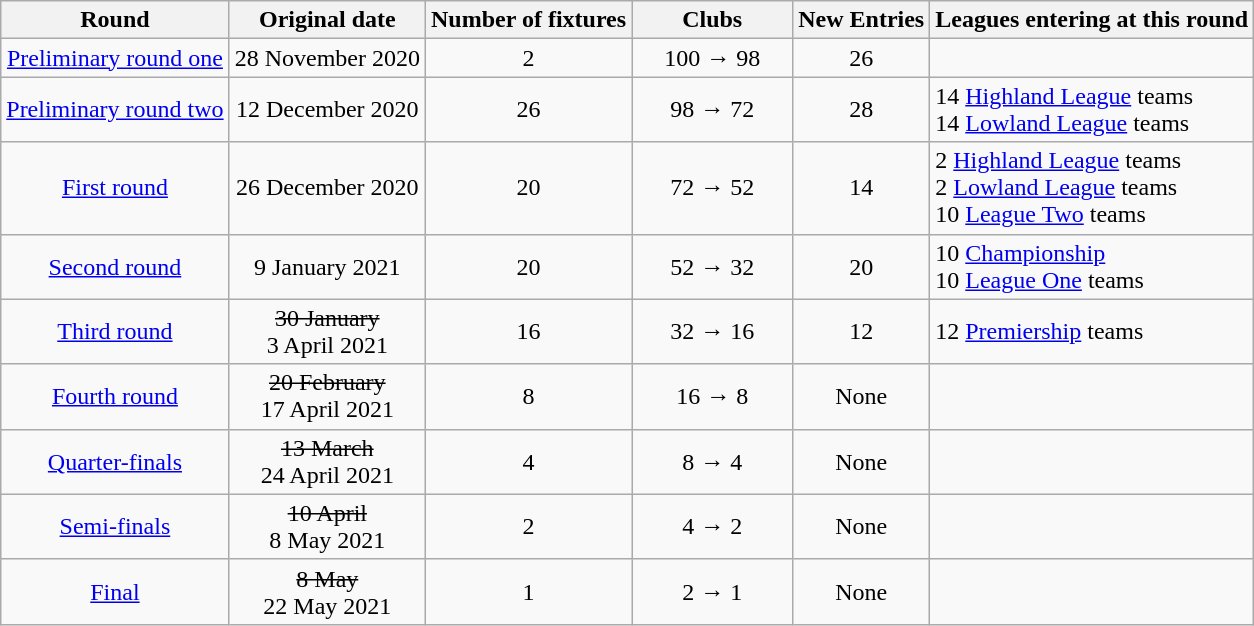<table class="wikitable" style="text-align:center">
<tr>
<th>Round</th>
<th>Original date</th>
<th>Number of fixtures</th>
<th style="width:100px">Clubs</th>
<th>New Entries</th>
<th>Leagues entering at this round</th>
</tr>
<tr>
<td><a href='#'>Preliminary round one</a></td>
<td>28 November 2020</td>
<td>2</td>
<td>100 → 98</td>
<td>26</td>
<td></td>
</tr>
<tr>
<td><a href='#'>Preliminary round two</a></td>
<td>12 December 2020</td>
<td>26</td>
<td>98 → 72</td>
<td>28</td>
<td align="left">14 <a href='#'>Highland League</a> teams<br>14 <a href='#'>Lowland League</a> teams</td>
</tr>
<tr>
<td><a href='#'>First round</a></td>
<td>26 December 2020</td>
<td>20</td>
<td>72 → 52</td>
<td>14</td>
<td align=left>2 <a href='#'>Highland League</a> teams<br>2 <a href='#'>Lowland League</a> teams<br>10 <a href='#'>League Two</a> teams</td>
</tr>
<tr>
<td><a href='#'>Second round</a></td>
<td>9 January 2021</td>
<td>20</td>
<td>52 → 32</td>
<td>20</td>
<td align=left>10 <a href='#'>Championship</a><br> 10 <a href='#'>League One</a> teams</td>
</tr>
<tr>
<td><a href='#'>Third round</a></td>
<td><s>30 January</s><br> 3 April 2021</td>
<td>16</td>
<td>32 → 16</td>
<td>12</td>
<td align=left>12 <a href='#'>Premiership</a> teams</td>
</tr>
<tr>
<td><a href='#'>Fourth round</a></td>
<td><s>20 February</s><br> 17 April 2021</td>
<td>8</td>
<td>16 → 8</td>
<td>None</td>
<td></td>
</tr>
<tr>
<td><a href='#'>Quarter-finals</a></td>
<td><s>13 March</s> <br>24 April 2021</td>
<td>4</td>
<td>8 → 4</td>
<td>None</td>
<td></td>
</tr>
<tr>
<td><a href='#'>Semi-finals</a></td>
<td><s>10 April</s> <br>8 May 2021</td>
<td>2</td>
<td>4 → 2</td>
<td>None</td>
<td></td>
</tr>
<tr>
<td><a href='#'>Final</a></td>
<td><s>8 May</s> <br> 22 May 2021</td>
<td>1</td>
<td>2 → 1</td>
<td>None</td>
<td></td>
</tr>
</table>
